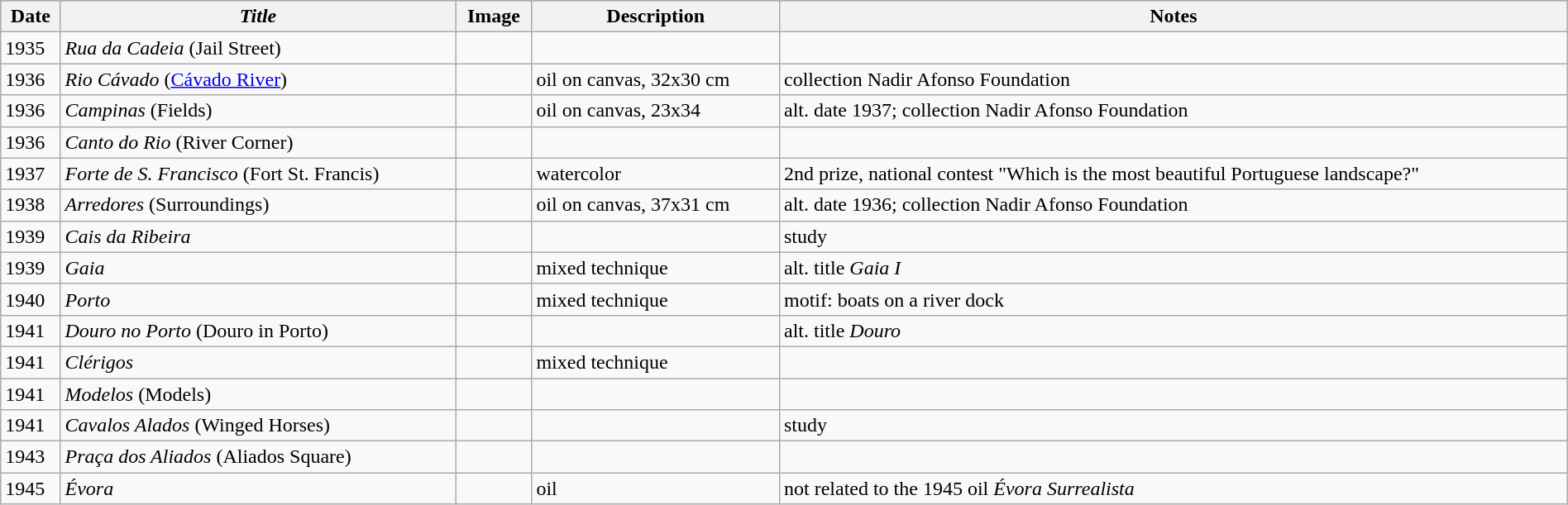<table class="wikitable sortable" border="1" width=100%>
<tr bgcolor="#CCCCCC">
<th>Date</th>
<th><em>Title</em></th>
<th class="unsortable">Image</th>
<th>Description</th>
<th>Notes</th>
</tr>
<tr>
<td>1935</td>
<td><em>Rua da Cadeia</em> (Jail Street)</td>
<td></td>
<td></td>
<td></td>
</tr>
<tr>
<td>1936</td>
<td><em>Rio Cávado</em> (<a href='#'>Cávado River</a>)</td>
<td></td>
<td>oil on canvas, 32x30 cm</td>
<td>collection Nadir Afonso Foundation</td>
</tr>
<tr>
<td>1936</td>
<td><em>Campinas</em> (Fields)</td>
<td></td>
<td>oil on canvas, 23x34</td>
<td>alt. date 1937; collection Nadir Afonso Foundation</td>
</tr>
<tr>
<td>1936</td>
<td><em>Canto do Rio</em> (River Corner)</td>
<td></td>
<td></td>
<td></td>
</tr>
<tr>
<td>1937</td>
<td><em>Forte de S. Francisco</em> (Fort St. Francis)</td>
<td></td>
<td>watercolor</td>
<td>2nd prize, national contest "Which is the most beautiful Portuguese landscape?"</td>
</tr>
<tr>
<td>1938</td>
<td><em>Arredores</em> (Surroundings)</td>
<td></td>
<td>oil on canvas, 37x31 cm</td>
<td>alt. date 1936; collection Nadir Afonso Foundation</td>
</tr>
<tr>
<td>1939</td>
<td><em>Cais da Ribeira</em></td>
<td></td>
<td></td>
<td>study</td>
</tr>
<tr>
<td>1939</td>
<td><em>Gaia</em></td>
<td></td>
<td>mixed technique</td>
<td>alt. title <em>Gaia I</em></td>
</tr>
<tr>
<td>1940</td>
<td><em>Porto</em></td>
<td></td>
<td>mixed technique</td>
<td>motif: boats on a river dock</td>
</tr>
<tr>
<td>1941</td>
<td><em>Douro no Porto</em> (Douro in Porto)</td>
<td></td>
<td></td>
<td>alt. title <em>Douro</em></td>
</tr>
<tr>
<td>1941</td>
<td><em>Clérigos</em></td>
<td>  </td>
<td>mixed technique</td>
<td></td>
</tr>
<tr>
<td>1941</td>
<td><em>Modelos</em> (Models)</td>
<td></td>
<td></td>
<td></td>
</tr>
<tr>
<td>1941</td>
<td><em>Cavalos Alados</em> (Winged Horses)</td>
<td></td>
<td></td>
<td>study</td>
</tr>
<tr>
<td>1943</td>
<td><em>Praça dos Aliados</em> (Aliados Square)</td>
<td></td>
<td></td>
<td></td>
</tr>
<tr>
<td>1945</td>
<td><em>Évora</em></td>
<td></td>
<td>oil</td>
<td>not related to the 1945 oil <em>Évora Surrealista</em></td>
</tr>
</table>
